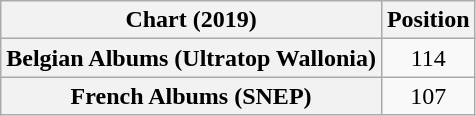<table class="wikitable sortable plainrowheaders" style="text-align:center">
<tr>
<th scope="col">Chart (2019)</th>
<th scope="col">Position</th>
</tr>
<tr>
<th scope="row">Belgian Albums (Ultratop Wallonia)</th>
<td>114</td>
</tr>
<tr>
<th scope="row">French Albums (SNEP)</th>
<td>107</td>
</tr>
</table>
